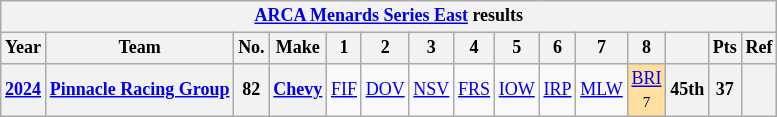<table class="wikitable" style="text-align:center; font-size:75%">
<tr>
<th colspan=15><a href='#'>ARCA Menards Series East</a> results</th>
</tr>
<tr>
<th>Year</th>
<th>Team</th>
<th>No.</th>
<th>Make</th>
<th>1</th>
<th>2</th>
<th>3</th>
<th>4</th>
<th>5</th>
<th>6</th>
<th>7</th>
<th>8</th>
<th></th>
<th>Pts</th>
<th>Ref</th>
</tr>
<tr>
<th><a href='#'>2024</a></th>
<th><a href='#'>Pinnacle Racing Group</a></th>
<th>82</th>
<th><a href='#'>Chevy</a></th>
<td><a href='#'>FIF</a></td>
<td><a href='#'>DOV</a></td>
<td><a href='#'>NSV</a></td>
<td><a href='#'>FRS</a></td>
<td><a href='#'>IOW</a></td>
<td><a href='#'>IRP</a></td>
<td><a href='#'>MLW</a></td>
<td style="background:#FFDF9F;"><a href='#'>BRI</a><br><small>7</small></td>
<th>45th</th>
<th>37</th>
<th></th>
</tr>
</table>
